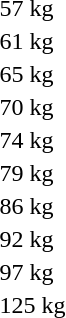<table>
<tr>
<td rowspan=2>57 kg</td>
<td rowspan=2></td>
<td rowspan=2></td>
<td></td>
</tr>
<tr>
<td></td>
</tr>
<tr>
<td>61 kg</td>
<td></td>
<td></td>
<td></td>
</tr>
<tr>
<td>65 kg</td>
<td></td>
<td></td>
<td></td>
</tr>
<tr>
<td>70 kg</td>
<td></td>
<td></td>
<td></td>
</tr>
<tr>
<td>74 kg</td>
<td></td>
<td></td>
<td></td>
</tr>
<tr>
<td>79 kg</td>
<td></td>
<td></td>
<td></td>
</tr>
<tr>
<td>86 kg</td>
<td></td>
<td></td>
<td></td>
</tr>
<tr>
<td>92 kg</td>
<td></td>
<td></td>
<td></td>
</tr>
<tr>
<td>97 kg</td>
<td></td>
<td></td>
<td></td>
</tr>
<tr>
<td>125 kg</td>
<td></td>
<td></td>
<td></td>
</tr>
<tr>
</tr>
</table>
